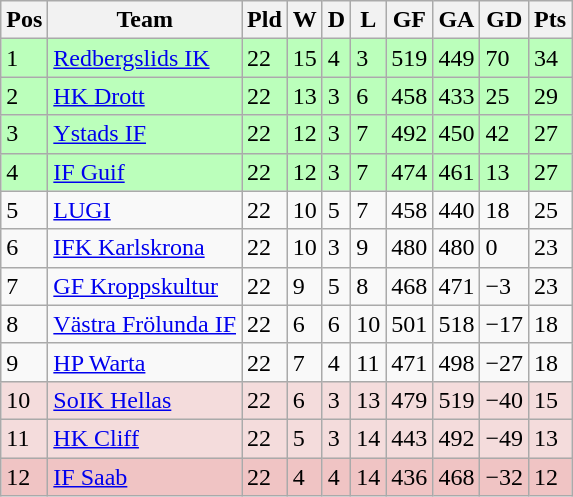<table class="wikitable">
<tr>
<th><span>Pos</span></th>
<th>Team</th>
<th><span>Pld</span></th>
<th><span>W</span></th>
<th><span>D</span></th>
<th><span>L</span></th>
<th><span>GF</span></th>
<th><span>GA</span></th>
<th><span>GD</span></th>
<th><span>Pts</span></th>
</tr>
<tr style="background:#bbffbb">
<td>1</td>
<td><a href='#'>Redbergslids IK</a></td>
<td>22</td>
<td>15</td>
<td>4</td>
<td>3</td>
<td>519</td>
<td>449</td>
<td>70</td>
<td>34</td>
</tr>
<tr style="background:#bbffbb">
<td>2</td>
<td><a href='#'>HK Drott</a></td>
<td>22</td>
<td>13</td>
<td>3</td>
<td>6</td>
<td>458</td>
<td>433</td>
<td>25</td>
<td>29</td>
</tr>
<tr style="background:#bbffbb">
<td>3</td>
<td><a href='#'>Ystads IF</a></td>
<td>22</td>
<td>12</td>
<td>3</td>
<td>7</td>
<td>492</td>
<td>450</td>
<td>42</td>
<td>27</td>
</tr>
<tr style="background:#bbffbb">
<td>4</td>
<td><a href='#'>IF Guif</a></td>
<td>22</td>
<td>12</td>
<td>3</td>
<td>7</td>
<td>474</td>
<td>461</td>
<td>13</td>
<td>27</td>
</tr>
<tr>
<td>5</td>
<td><a href='#'>LUGI</a></td>
<td>22</td>
<td>10</td>
<td>5</td>
<td>7</td>
<td>458</td>
<td>440</td>
<td>18</td>
<td>25</td>
</tr>
<tr>
<td>6</td>
<td><a href='#'>IFK Karlskrona</a></td>
<td>22</td>
<td>10</td>
<td>3</td>
<td>9</td>
<td>480</td>
<td>480</td>
<td>0</td>
<td>23</td>
</tr>
<tr>
<td>7</td>
<td><a href='#'>GF Kroppskultur</a></td>
<td>22</td>
<td>9</td>
<td>5</td>
<td>8</td>
<td>468</td>
<td>471</td>
<td>−3</td>
<td>23</td>
</tr>
<tr>
<td>8</td>
<td><a href='#'>Västra Frölunda IF</a></td>
<td>22</td>
<td>6</td>
<td>6</td>
<td>10</td>
<td>501</td>
<td>518</td>
<td>−17</td>
<td>18</td>
</tr>
<tr>
<td>9</td>
<td><a href='#'>HP Warta</a></td>
<td>22</td>
<td>7</td>
<td>4</td>
<td>11</td>
<td>471</td>
<td>498</td>
<td>−27</td>
<td>18</td>
</tr>
<tr align="left" style="background:#f4dcdc;">
<td>10</td>
<td><a href='#'>SoIK Hellas</a></td>
<td>22</td>
<td>6</td>
<td>3</td>
<td>13</td>
<td>479</td>
<td>519</td>
<td>−40</td>
<td>15</td>
</tr>
<tr align="left" style="background:#f4dcdc;">
<td>11</td>
<td><a href='#'>HK Cliff</a></td>
<td>22</td>
<td>5</td>
<td>3</td>
<td>14</td>
<td>443</td>
<td>492</td>
<td>−49</td>
<td>13</td>
</tr>
<tr align="left" style="background:#f0c4c4;">
<td>12</td>
<td><a href='#'>IF Saab</a></td>
<td>22</td>
<td>4</td>
<td>4</td>
<td>14</td>
<td>436</td>
<td>468</td>
<td>−32</td>
<td>12</td>
</tr>
</table>
